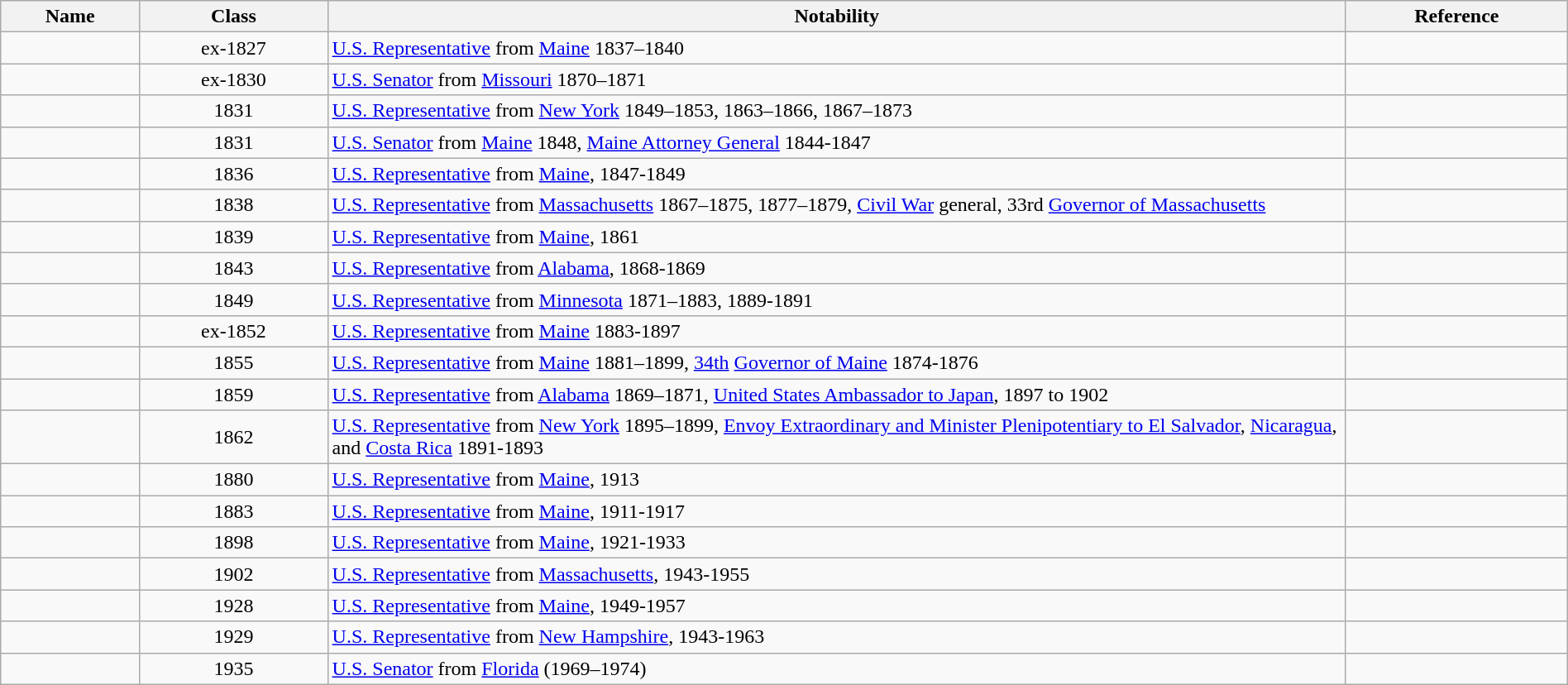<table class="wikitable sortable" style="width:100%">
<tr>
<th width="*">Name</th>
<th width="12%">Class</th>
<th width="65%" class="unsortable">Notability</th>
<th width="*" class="unsortable">Reference</th>
</tr>
<tr>
<td></td>
<td align="center">ex-1827</td>
<td><a href='#'>U.S. Representative</a> from <a href='#'>Maine</a> 1837–1840</td>
<td align="center"></td>
</tr>
<tr>
<td></td>
<td align="center">ex-1830</td>
<td><a href='#'>U.S. Senator</a> from <a href='#'>Missouri</a> 1870–1871</td>
<td align="center"></td>
</tr>
<tr>
<td></td>
<td align="center">1831</td>
<td><a href='#'>U.S. Representative</a> from <a href='#'>New York</a> 1849–1853, 1863–1866, 1867–1873</td>
<td align="center"></td>
</tr>
<tr>
<td></td>
<td align="center">1831</td>
<td><a href='#'>U.S. Senator</a> from <a href='#'>Maine</a> 1848, <a href='#'>Maine Attorney General</a> 1844-1847</td>
<td align="center"></td>
</tr>
<tr>
<td></td>
<td align="center">1836</td>
<td><a href='#'>U.S. Representative</a> from <a href='#'>Maine</a>, 1847-1849</td>
<td align="center"></td>
</tr>
<tr>
<td></td>
<td align="center">1838</td>
<td><a href='#'>U.S. Representative</a> from <a href='#'>Massachusetts</a> 1867–1875, 1877–1879, <a href='#'>Civil War</a> general, 33rd <a href='#'>Governor of Massachusetts</a></td>
<td align="center"></td>
</tr>
<tr>
<td></td>
<td align="center">1839</td>
<td><a href='#'>U.S. Representative</a> from <a href='#'>Maine</a>, 1861</td>
<td align="center"></td>
</tr>
<tr>
<td></td>
<td align="center">1843</td>
<td><a href='#'>U.S. Representative</a> from <a href='#'>Alabama</a>, 1868-1869</td>
<td align="center"></td>
</tr>
<tr>
<td></td>
<td align="center">1849</td>
<td><a href='#'>U.S. Representative</a> from <a href='#'>Minnesota</a> 1871–1883, 1889-1891</td>
<td align="center"></td>
</tr>
<tr>
<td></td>
<td align="center">ex-1852</td>
<td><a href='#'>U.S. Representative</a> from <a href='#'>Maine</a> 1883-1897</td>
<td align="center"></td>
</tr>
<tr>
<td></td>
<td align="center">1855</td>
<td><a href='#'>U.S. Representative</a> from <a href='#'>Maine</a> 1881–1899, <a href='#'>34th</a> <a href='#'>Governor of Maine</a> 1874-1876</td>
<td align="center"></td>
</tr>
<tr>
<td></td>
<td align="center">1859</td>
<td><a href='#'>U.S. Representative</a> from <a href='#'>Alabama</a> 1869–1871, <a href='#'>United States Ambassador to Japan</a>, 1897 to 1902</td>
<td align="center"></td>
</tr>
<tr>
<td></td>
<td align="center">1862</td>
<td><a href='#'>U.S. Representative</a> from <a href='#'>New York</a> 1895–1899, <a href='#'>Envoy Extraordinary and Minister Plenipotentiary to El Salvador</a>, <a href='#'>Nicaragua</a>, and <a href='#'>Costa Rica</a> 1891-1893</td>
<td align="center"></td>
</tr>
<tr>
<td></td>
<td align="center">1880</td>
<td><a href='#'>U.S. Representative</a> from <a href='#'>Maine</a>, 1913</td>
<td align="center"></td>
</tr>
<tr>
<td></td>
<td align="center">1883</td>
<td><a href='#'>U.S. Representative</a> from <a href='#'>Maine</a>, 1911-1917</td>
<td align="center"></td>
</tr>
<tr>
<td></td>
<td align="center">1898</td>
<td><a href='#'>U.S. Representative</a> from <a href='#'>Maine</a>, 1921-1933</td>
<td align="center"></td>
</tr>
<tr>
<td></td>
<td align="center">1902</td>
<td><a href='#'>U.S. Representative</a> from <a href='#'>Massachusetts</a>, 1943-1955</td>
<td align="center"></td>
</tr>
<tr>
<td></td>
<td align="center">1928</td>
<td><a href='#'>U.S. Representative</a> from <a href='#'>Maine</a>, 1949-1957</td>
<td align="center"></td>
</tr>
<tr>
<td></td>
<td align="center">1929</td>
<td><a href='#'>U.S. Representative</a> from <a href='#'>New Hampshire</a>, 1943-1963</td>
<td align="center"></td>
</tr>
<tr>
<td></td>
<td align="center">1935</td>
<td><a href='#'>U.S. Senator</a> from <a href='#'>Florida</a> (1969–1974)</td>
<td align="center"></td>
</tr>
</table>
